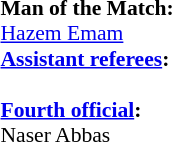<table width=50% style="font-size: 90%">
<tr>
<td><br><strong>Man of the Match:</strong><br><a href='#'>Hazem Emam</a><br><strong><a href='#'>Assistant referees</a>:</strong><br><br><strong><a href='#'>Fourth official</a>:</strong>
<br>
Naser Abbas</td>
</tr>
</table>
